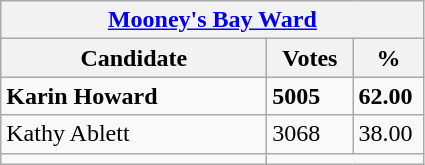<table class="wikitable">
<tr>
<th colspan="3"><a href='#'>Mooney's Bay Ward</a></th>
</tr>
<tr style="background:#e9e9e9;">
<th style="width: 170px">Candidate</th>
<th style="width: 50px">Votes</th>
<th style="width: 40px">%</th>
</tr>
<tr>
<td><strong>Karin Howard</strong></td>
<td><strong>5005</strong></td>
<td><strong>62.00</strong></td>
</tr>
<tr>
<td>Kathy Ablett</td>
<td>3068</td>
<td>38.00</td>
</tr>
<tr>
<td></td>
</tr>
</table>
